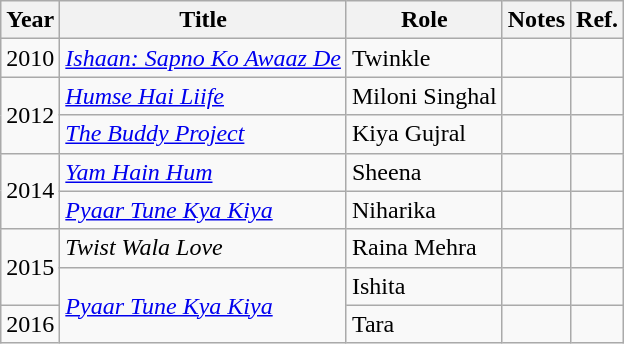<table class="wikitable sortable">
<tr>
<th>Year</th>
<th>Title</th>
<th>Role</th>
<th class="unsortable">Notes</th>
<th class="unsortable">Ref.</th>
</tr>
<tr>
<td>2010</td>
<td><em><a href='#'>Ishaan: Sapno Ko Awaaz De</a></em></td>
<td>Twinkle</td>
<td></td>
<td></td>
</tr>
<tr>
<td rowspan="2">2012</td>
<td><em><a href='#'>Humse Hai Liife</a></em></td>
<td>Miloni Singhal</td>
<td></td>
<td></td>
</tr>
<tr>
<td><em><a href='#'>The Buddy Project</a></em></td>
<td>Kiya Gujral</td>
<td></td>
<td></td>
</tr>
<tr>
<td rowspan="2">2014</td>
<td><em><a href='#'>Yam Hain Hum</a></em></td>
<td>Sheena</td>
<td></td>
<td></td>
</tr>
<tr>
<td><em><a href='#'>Pyaar Tune Kya Kiya</a></em></td>
<td>Niharika</td>
<td></td>
<td></td>
</tr>
<tr>
<td rowspan="2">2015</td>
<td><em>Twist Wala Love</em></td>
<td>Raina Mehra</td>
<td></td>
<td></td>
</tr>
<tr>
<td rowspan="2"><em><a href='#'>Pyaar Tune Kya Kiya</a></em></td>
<td>Ishita</td>
<td></td>
<td></td>
</tr>
<tr>
<td>2016</td>
<td>Tara</td>
<td></td>
<td></td>
</tr>
</table>
